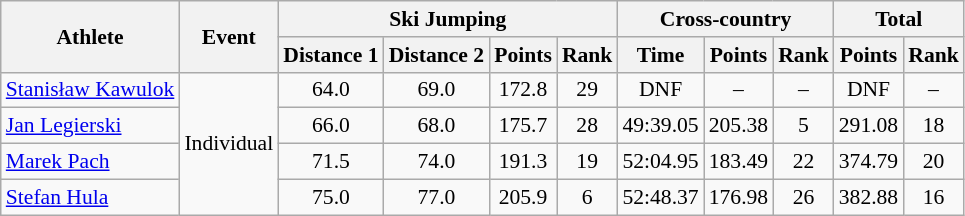<table class="wikitable" style="font-size:90%">
<tr>
<th rowspan="2">Athlete</th>
<th rowspan="2">Event</th>
<th colspan="4">Ski Jumping</th>
<th colspan="3">Cross-country</th>
<th colspan="2">Total</th>
</tr>
<tr>
<th>Distance 1</th>
<th>Distance 2</th>
<th>Points</th>
<th>Rank</th>
<th>Time</th>
<th>Points</th>
<th>Rank</th>
<th>Points</th>
<th>Rank</th>
</tr>
<tr>
<td><a href='#'>Stanisław Kawulok</a></td>
<td rowspan="4">Individual</td>
<td align="center">64.0</td>
<td align="center">69.0</td>
<td align="center">172.8</td>
<td align="center">29</td>
<td align="center">DNF</td>
<td align="center">–</td>
<td align="center">–</td>
<td align="center">DNF</td>
<td align="center">–</td>
</tr>
<tr>
<td><a href='#'>Jan Legierski</a></td>
<td align="center">66.0</td>
<td align="center">68.0</td>
<td align="center">175.7</td>
<td align="center">28</td>
<td align="center">49:39.05</td>
<td align="center">205.38</td>
<td align="center">5</td>
<td align="center">291.08</td>
<td align="center">18</td>
</tr>
<tr>
<td><a href='#'>Marek Pach</a></td>
<td align="center">71.5</td>
<td align="center">74.0</td>
<td align="center">191.3</td>
<td align="center">19</td>
<td align="center">52:04.95</td>
<td align="center">183.49</td>
<td align="center">22</td>
<td align="center">374.79</td>
<td align="center">20</td>
</tr>
<tr>
<td><a href='#'>Stefan Hula</a></td>
<td align="center">75.0</td>
<td align="center">77.0</td>
<td align="center">205.9</td>
<td align="center">6</td>
<td align="center">52:48.37</td>
<td align="center">176.98</td>
<td align="center">26</td>
<td align="center">382.88</td>
<td align="center">16</td>
</tr>
</table>
